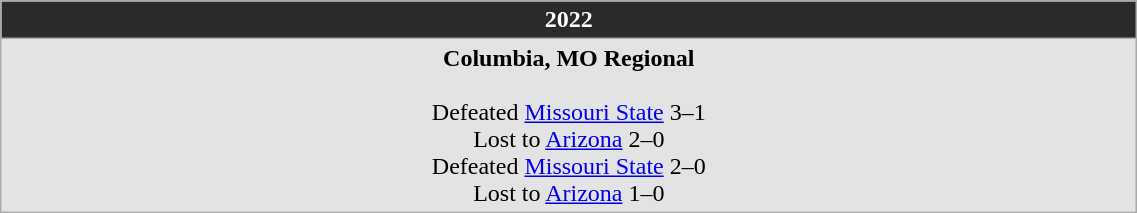<table Class="wikitable" width="60%">
<tr>
<th style="background:#2C2A29; color:white;">2022</th>
</tr>
<tr style="background: #e3e3e3;">
<td align="center"><strong>Columbia, MO Regional</strong><br><br>Defeated <a href='#'>Missouri State</a> 3–1<br>
Lost to <a href='#'>Arizona</a> 2–0<br>
Defeated <a href='#'>Missouri State</a> 2–0<br>
Lost to <a href='#'>Arizona</a> 1–0</td>
</tr>
</table>
